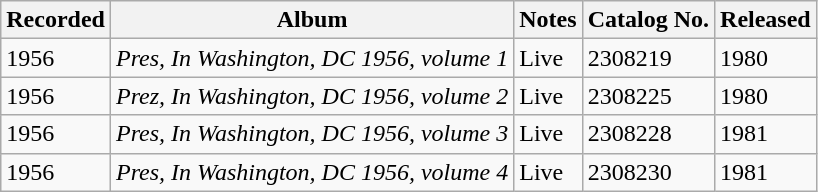<table class="wikitable sortable">
<tr>
<th>Recorded</th>
<th>Album</th>
<th>Notes</th>
<th>Catalog No.</th>
<th>Released</th>
</tr>
<tr>
<td>1956</td>
<td><em>Pres, In Washington, DC 1956, volume 1</em></td>
<td>Live</td>
<td>2308219</td>
<td>1980</td>
</tr>
<tr>
<td>1956</td>
<td><em>Prez, In Washington, DC 1956, volume 2</em></td>
<td>Live</td>
<td>2308225</td>
<td>1980</td>
</tr>
<tr>
<td>1956</td>
<td><em>Pres, In Washington, DC 1956, volume 3</em></td>
<td>Live</td>
<td>2308228</td>
<td>1981</td>
</tr>
<tr>
<td>1956</td>
<td><em>Pres, In Washington, DC 1956, volume 4</em></td>
<td>Live</td>
<td>2308230</td>
<td>1981</td>
</tr>
</table>
